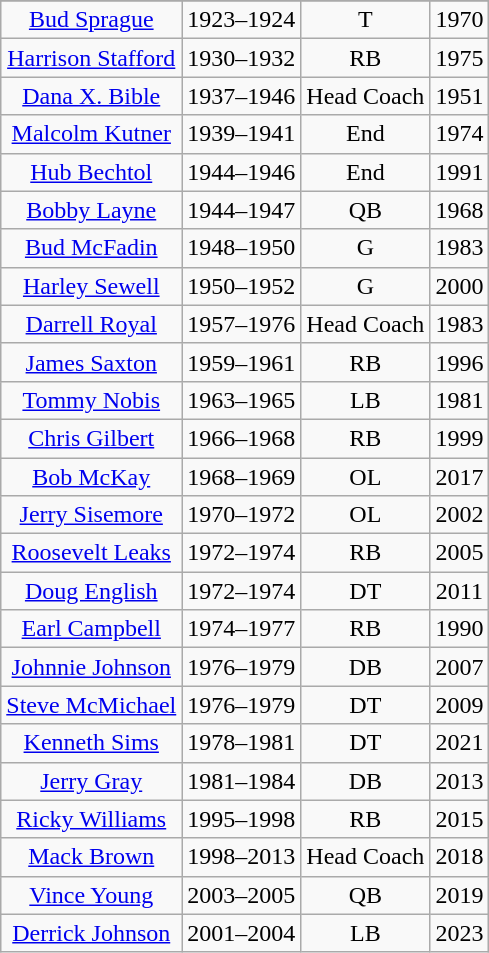<table class="wikitable" style="text-align:center">
<tr>
</tr>
<tr>
<td><a href='#'>Bud Sprague</a></td>
<td>1923–1924</td>
<td>T</td>
<td>1970</td>
</tr>
<tr>
<td><a href='#'>Harrison Stafford</a></td>
<td>1930–1932</td>
<td>RB</td>
<td>1975</td>
</tr>
<tr>
<td><a href='#'>Dana X. Bible</a></td>
<td>1937–1946</td>
<td>Head Coach</td>
<td>1951</td>
</tr>
<tr>
<td><a href='#'>Malcolm Kutner</a></td>
<td>1939–1941</td>
<td>End</td>
<td>1974</td>
</tr>
<tr>
<td><a href='#'>Hub Bechtol</a></td>
<td>1944–1946</td>
<td>End</td>
<td>1991</td>
</tr>
<tr>
<td><a href='#'>Bobby Layne</a></td>
<td>1944–1947</td>
<td>QB</td>
<td>1968</td>
</tr>
<tr>
<td><a href='#'>Bud McFadin</a></td>
<td>1948–1950</td>
<td>G</td>
<td>1983</td>
</tr>
<tr>
<td><a href='#'>Harley Sewell</a></td>
<td>1950–1952</td>
<td>G</td>
<td>2000</td>
</tr>
<tr>
<td><a href='#'>Darrell Royal</a></td>
<td>1957–1976</td>
<td>Head Coach</td>
<td>1983</td>
</tr>
<tr>
<td><a href='#'>James Saxton</a></td>
<td>1959–1961</td>
<td>RB</td>
<td>1996</td>
</tr>
<tr>
<td><a href='#'>Tommy Nobis</a></td>
<td>1963–1965</td>
<td>LB</td>
<td>1981</td>
</tr>
<tr>
<td><a href='#'>Chris Gilbert</a></td>
<td>1966–1968</td>
<td>RB</td>
<td>1999</td>
</tr>
<tr>
<td><a href='#'>Bob McKay</a></td>
<td>1968–1969</td>
<td>OL</td>
<td>2017</td>
</tr>
<tr>
<td><a href='#'>Jerry Sisemore</a></td>
<td>1970–1972</td>
<td>OL</td>
<td>2002</td>
</tr>
<tr>
<td><a href='#'>Roosevelt Leaks</a></td>
<td>1972–1974</td>
<td>RB</td>
<td>2005</td>
</tr>
<tr>
<td><a href='#'>Doug English</a></td>
<td>1972–1974</td>
<td>DT</td>
<td>2011</td>
</tr>
<tr>
<td><a href='#'>Earl Campbell</a></td>
<td>1974–1977</td>
<td>RB</td>
<td>1990</td>
</tr>
<tr>
<td><a href='#'>Johnnie Johnson</a></td>
<td>1976–1979</td>
<td>DB</td>
<td>2007</td>
</tr>
<tr>
<td><a href='#'>Steve McMichael</a></td>
<td>1976–1979</td>
<td>DT</td>
<td>2009</td>
</tr>
<tr>
<td><a href='#'>Kenneth Sims</a></td>
<td>1978–1981</td>
<td>DT</td>
<td>2021</td>
</tr>
<tr>
<td><a href='#'>Jerry Gray</a></td>
<td>1981–1984</td>
<td>DB</td>
<td>2013</td>
</tr>
<tr>
<td><a href='#'>Ricky Williams</a></td>
<td>1995–1998</td>
<td>RB</td>
<td>2015</td>
</tr>
<tr>
<td><a href='#'>Mack Brown</a></td>
<td>1998–2013</td>
<td>Head Coach</td>
<td>2018</td>
</tr>
<tr>
<td><a href='#'>Vince Young</a></td>
<td>2003–2005</td>
<td>QB</td>
<td>2019</td>
</tr>
<tr>
<td><a href='#'>Derrick Johnson</a></td>
<td>2001–2004</td>
<td>LB</td>
<td>2023</td>
</tr>
</table>
